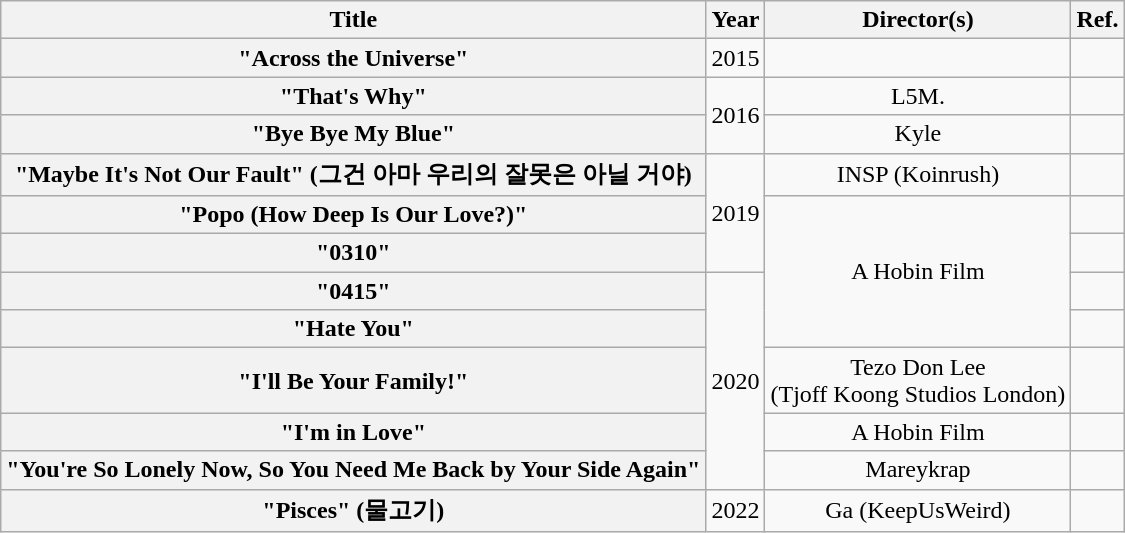<table class="wikitable plainrowheaders" style="text-align:center; table-layout:fixed; margin-right:0">
<tr>
<th>Title</th>
<th>Year</th>
<th>Director(s)</th>
<th>Ref.</th>
</tr>
<tr>
<th scope="row">"Across the Universe" </th>
<td>2015</td>
<td></td>
<td></td>
</tr>
<tr>
<th scope="row">"That's Why"</th>
<td rowspan="2">2016</td>
<td>L5M.</td>
<td></td>
</tr>
<tr>
<th scope="row">"Bye Bye My Blue"</th>
<td>Kyle</td>
<td></td>
</tr>
<tr>
<th scope="row">"Maybe It's Not Our Fault" (그건 아마 우리의 잘못은 아닐 거야)</th>
<td rowspan="3">2019</td>
<td>INSP (Koinrush)</td>
<td></td>
</tr>
<tr>
<th scope="row">"Popo (How Deep Is Our Love?)"</th>
<td rowspan="4">A Hobin Film</td>
<td></td>
</tr>
<tr>
<th scope="row">"0310"</th>
<td></td>
</tr>
<tr>
<th scope="row">"0415"</th>
<td rowspan="5">2020</td>
<td></td>
</tr>
<tr>
<th scope="row">"Hate You"</th>
<td></td>
</tr>
<tr>
<th scope="row">"I'll Be Your Family!"</th>
<td>Tezo Don Lee<br>(Tjoff Koong Studios London)</td>
<td></td>
</tr>
<tr>
<th scope="row">"I'm in Love"</th>
<td>A Hobin Film</td>
<td></td>
</tr>
<tr>
<th scope="row">"You're So Lonely Now, So You Need Me Back by Your Side Again"</th>
<td>Mareykrap</td>
<td></td>
</tr>
<tr>
<th scope="row">"Pisces" (물고기)</th>
<td>2022</td>
<td>Ga (KeepUsWeird)</td>
<td></td>
</tr>
</table>
